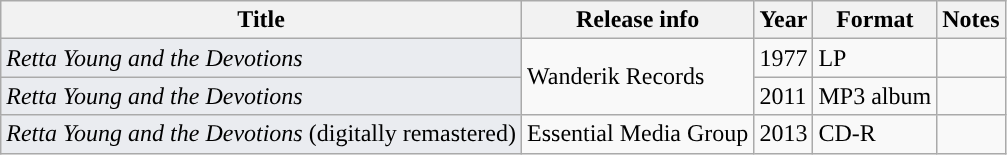<table class="wikitable sortable">
<tr>
<th>Title</th>
<th>Release info</th>
<th>Year</th>
<th>Format</th>
<th class="unsortable">Notes</th>
</tr>
<tr>
<td style="background:#EAECF0"><em>Retta Young and the Devotions</em></td>
<td rowspan="2">Wanderik Records</td>
<td>1977</td>
<td>LP</td>
<td></td>
</tr>
<tr>
<td style="background:#EAECF0"><em>Retta Young and the Devotions</em></td>
<td>2011</td>
<td>MP3 album</td>
<td></td>
</tr>
<tr>
<td style="background:#EAECF0"><em>Retta Young and the Devotions</em> (digitally remastered)</td>
<td>Essential Media Group</td>
<td>2013</td>
<td>CD-R</td>
<td></td>
</tr>
</table>
